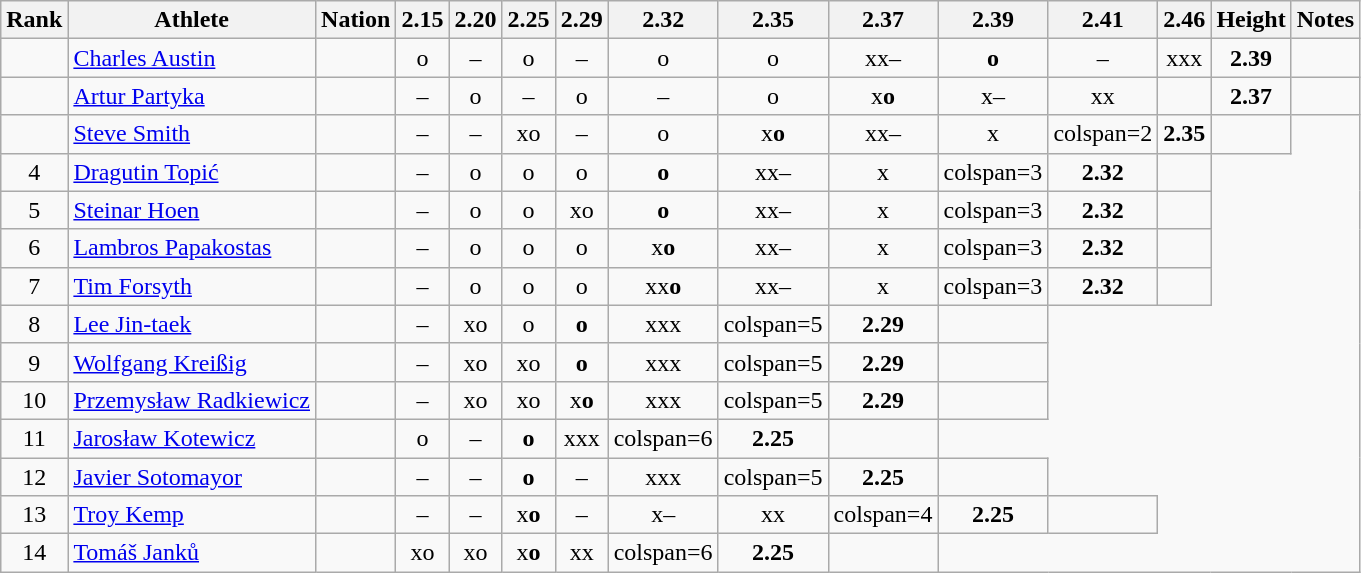<table class="wikitable sortable" style="text-align:center">
<tr>
<th>Rank</th>
<th>Athlete</th>
<th>Nation</th>
<th>2.15</th>
<th>2.20</th>
<th>2.25</th>
<th>2.29</th>
<th>2.32</th>
<th>2.35</th>
<th>2.37</th>
<th>2.39</th>
<th>2.41</th>
<th>2.46</th>
<th>Height</th>
<th>Notes</th>
</tr>
<tr>
<td></td>
<td align=left><a href='#'>Charles Austin</a></td>
<td align=left></td>
<td>o</td>
<td>–</td>
<td>o</td>
<td>–</td>
<td>o</td>
<td>o</td>
<td>xx–</td>
<td><strong>o</strong></td>
<td>–</td>
<td>xxx</td>
<td><strong>2.39</strong></td>
<td></td>
</tr>
<tr>
<td></td>
<td align=left><a href='#'>Artur Partyka</a></td>
<td align=left></td>
<td>–</td>
<td>o</td>
<td>–</td>
<td>o</td>
<td>–</td>
<td>o</td>
<td>x<strong>o</strong></td>
<td>x–</td>
<td>xx</td>
<td></td>
<td><strong>2.37</strong></td>
<td></td>
</tr>
<tr>
<td></td>
<td align=left><a href='#'>Steve Smith</a></td>
<td align=left></td>
<td>–</td>
<td>–</td>
<td>xo</td>
<td>–</td>
<td>o</td>
<td>x<strong>o</strong></td>
<td>xx–</td>
<td>x</td>
<td>colspan=2 </td>
<td><strong>2.35</strong></td>
<td></td>
</tr>
<tr>
<td>4</td>
<td align=left><a href='#'>Dragutin Topić</a></td>
<td align=left></td>
<td>–</td>
<td>o</td>
<td>o</td>
<td>o</td>
<td><strong>o</strong></td>
<td>xx–</td>
<td>x</td>
<td>colspan=3 </td>
<td><strong>2.32</strong></td>
<td></td>
</tr>
<tr>
<td>5</td>
<td align=left><a href='#'>Steinar Hoen</a></td>
<td align=left></td>
<td>–</td>
<td>o</td>
<td>o</td>
<td>xo</td>
<td><strong>o</strong></td>
<td>xx–</td>
<td>x</td>
<td>colspan=3 </td>
<td><strong>2.32</strong></td>
<td></td>
</tr>
<tr>
<td>6</td>
<td align=left><a href='#'>Lambros Papakostas</a></td>
<td align=left></td>
<td>–</td>
<td>o</td>
<td>o</td>
<td>o</td>
<td>x<strong>o</strong></td>
<td>xx–</td>
<td>x</td>
<td>colspan=3 </td>
<td><strong>2.32</strong></td>
<td></td>
</tr>
<tr>
<td>7</td>
<td align=left><a href='#'>Tim Forsyth</a></td>
<td align=left></td>
<td>–</td>
<td>o</td>
<td>o</td>
<td>o</td>
<td>xx<strong>o</strong></td>
<td>xx–</td>
<td>x</td>
<td>colspan=3 </td>
<td><strong>2.32</strong></td>
<td></td>
</tr>
<tr>
<td>8</td>
<td align=left><a href='#'>Lee Jin-taek</a></td>
<td align=left></td>
<td>–</td>
<td>xo</td>
<td>o</td>
<td><strong>o</strong></td>
<td>xxx</td>
<td>colspan=5 </td>
<td><strong>2.29</strong></td>
<td></td>
</tr>
<tr>
<td>9</td>
<td align=left><a href='#'>Wolfgang Kreißig</a></td>
<td align=left></td>
<td>–</td>
<td>xo</td>
<td>xo</td>
<td><strong>o</strong></td>
<td>xxx</td>
<td>colspan=5 </td>
<td><strong>2.29</strong></td>
<td></td>
</tr>
<tr>
<td>10</td>
<td align=left><a href='#'>Przemysław Radkiewicz</a></td>
<td align=left></td>
<td>–</td>
<td>xo</td>
<td>xo</td>
<td>x<strong>o</strong></td>
<td>xxx</td>
<td>colspan=5 </td>
<td><strong>2.29</strong></td>
<td></td>
</tr>
<tr>
<td>11</td>
<td align=left><a href='#'>Jarosław Kotewicz</a></td>
<td align=left></td>
<td>o</td>
<td>–</td>
<td><strong>o</strong></td>
<td>xxx</td>
<td>colspan=6 </td>
<td><strong>2.25</strong></td>
<td></td>
</tr>
<tr>
<td>12</td>
<td align=left><a href='#'>Javier Sotomayor</a></td>
<td align=left></td>
<td>–</td>
<td>–</td>
<td><strong>o</strong></td>
<td>–</td>
<td>xxx</td>
<td>colspan=5 </td>
<td><strong>2.25</strong></td>
<td></td>
</tr>
<tr>
<td>13</td>
<td align=left><a href='#'>Troy Kemp</a></td>
<td align=left></td>
<td>–</td>
<td>–</td>
<td>x<strong>o</strong></td>
<td>–</td>
<td>x–</td>
<td>xx</td>
<td>colspan=4 </td>
<td><strong>2.25</strong></td>
<td></td>
</tr>
<tr>
<td>14</td>
<td align=left><a href='#'>Tomáš Janků</a></td>
<td align=left></td>
<td>xo</td>
<td>xo</td>
<td>x<strong>o</strong></td>
<td>xx</td>
<td>colspan=6 </td>
<td><strong>2.25</strong></td>
<td></td>
</tr>
</table>
